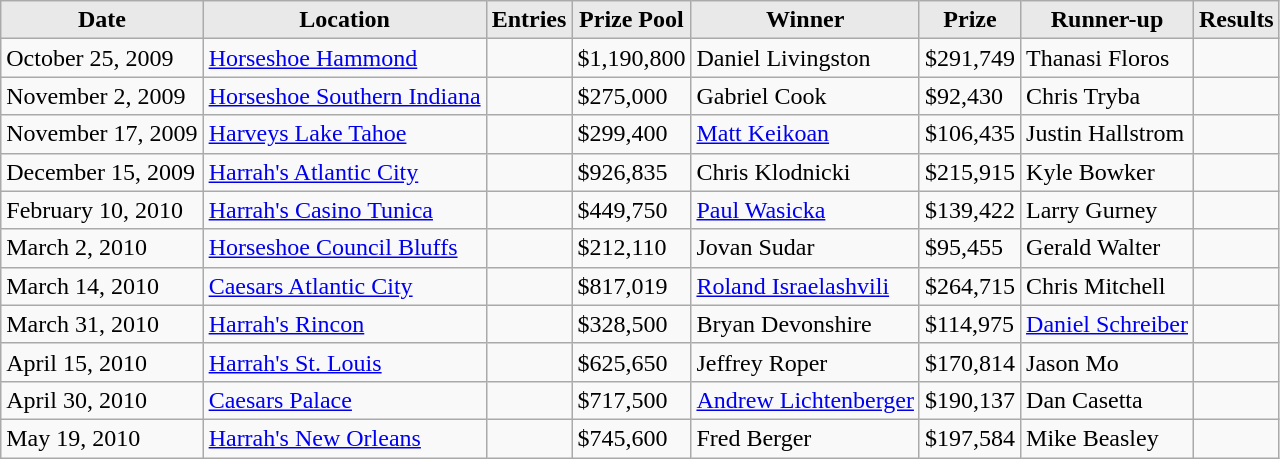<table class="wikitable">
<tr>
<th style="background: #E9E9E9;">Date</th>
<th style="background: #E9E9E9;">Location</th>
<th style="background: #E9E9E9;">Entries</th>
<th style="background: #E9E9E9;">Prize Pool</th>
<th style="background: #E9E9E9;">Winner</th>
<th style="background: #E9E9E9;">Prize</th>
<th style="background: #E9E9E9;">Runner-up</th>
<th style="background: #E9E9E9;">Results</th>
</tr>
<tr>
<td>October 25, 2009</td>
<td><a href='#'>Horseshoe Hammond</a></td>
<td></td>
<td>$1,190,800</td>
<td> Daniel Livingston</td>
<td>$291,749</td>
<td> Thanasi Floros</td>
<td></td>
</tr>
<tr>
<td>November 2, 2009</td>
<td><a href='#'>Horseshoe Southern Indiana</a></td>
<td></td>
<td>$275,000</td>
<td> Gabriel Cook</td>
<td>$92,430</td>
<td> Chris Tryba</td>
<td></td>
</tr>
<tr>
<td>November 17, 2009</td>
<td><a href='#'>Harveys Lake Tahoe</a></td>
<td></td>
<td>$299,400</td>
<td> <a href='#'>Matt Keikoan</a></td>
<td>$106,435</td>
<td> Justin Hallstrom</td>
<td></td>
</tr>
<tr>
<td>December 15, 2009</td>
<td><a href='#'>Harrah's Atlantic City</a></td>
<td></td>
<td>$926,835</td>
<td> Chris Klodnicki</td>
<td>$215,915</td>
<td> Kyle Bowker</td>
<td></td>
</tr>
<tr>
<td>February 10, 2010</td>
<td><a href='#'>Harrah's Casino Tunica</a></td>
<td></td>
<td>$449,750</td>
<td> <a href='#'>Paul Wasicka</a></td>
<td>$139,422</td>
<td> Larry Gurney</td>
<td></td>
</tr>
<tr>
<td>March 2, 2010</td>
<td><a href='#'>Horseshoe Council Bluffs</a></td>
<td></td>
<td>$212,110</td>
<td> Jovan Sudar</td>
<td>$95,455</td>
<td> Gerald Walter</td>
<td></td>
</tr>
<tr>
<td>March 14, 2010</td>
<td><a href='#'>Caesars Atlantic City</a></td>
<td></td>
<td>$817,019</td>
<td> <a href='#'>Roland Israelashvili</a></td>
<td>$264,715</td>
<td> Chris Mitchell</td>
<td></td>
</tr>
<tr>
<td>March 31, 2010</td>
<td><a href='#'>Harrah's Rincon</a></td>
<td></td>
<td>$328,500</td>
<td> Bryan Devonshire</td>
<td>$114,975</td>
<td> <a href='#'>Daniel Schreiber</a></td>
<td></td>
</tr>
<tr>
<td>April 15, 2010</td>
<td><a href='#'>Harrah's St. Louis</a></td>
<td></td>
<td>$625,650</td>
<td> Jeffrey Roper</td>
<td>$170,814</td>
<td> Jason Mo</td>
<td></td>
</tr>
<tr>
<td>April 30, 2010</td>
<td><a href='#'>Caesars Palace</a></td>
<td></td>
<td>$717,500</td>
<td> <a href='#'>Andrew Lichtenberger</a></td>
<td>$190,137</td>
<td> Dan Casetta</td>
<td></td>
</tr>
<tr>
<td>May 19, 2010</td>
<td><a href='#'>Harrah's New Orleans</a></td>
<td></td>
<td>$745,600</td>
<td> Fred Berger</td>
<td>$197,584</td>
<td> Mike Beasley</td>
<td></td>
</tr>
</table>
